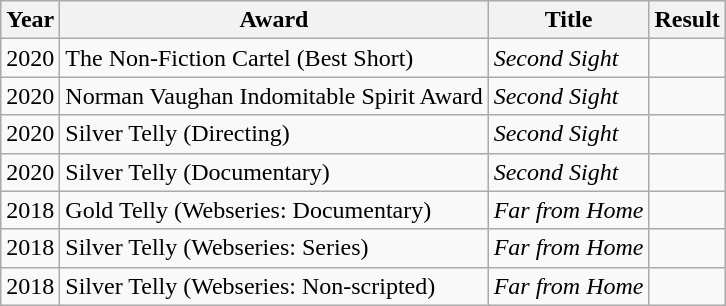<table class="wikitable">
<tr>
<th>Year</th>
<th>Award</th>
<th>Title</th>
<th>Result</th>
</tr>
<tr>
<td>2020</td>
<td>The Non-Fiction Cartel (Best Short)</td>
<td><em>Second Sight</em></td>
<td></td>
</tr>
<tr>
<td>2020</td>
<td>Norman Vaughan Indomitable Spirit Award</td>
<td><em>Second Sight</em></td>
<td></td>
</tr>
<tr>
<td>2020</td>
<td>Silver Telly (Directing)</td>
<td><em>Second Sight</em></td>
<td></td>
</tr>
<tr>
<td>2020</td>
<td>Silver Telly (Documentary)</td>
<td><em>Second Sight</em></td>
<td></td>
</tr>
<tr>
<td>2018</td>
<td>Gold Telly (Webseries: Documentary)</td>
<td><em>Far from Home</em></td>
<td></td>
</tr>
<tr>
<td>2018</td>
<td>Silver Telly (Webseries: Series)</td>
<td><em>Far from Home</em></td>
<td></td>
</tr>
<tr>
<td>2018</td>
<td>Silver Telly (Webseries: Non-scripted)</td>
<td><em>Far from Home</em></td>
<td></td>
</tr>
</table>
